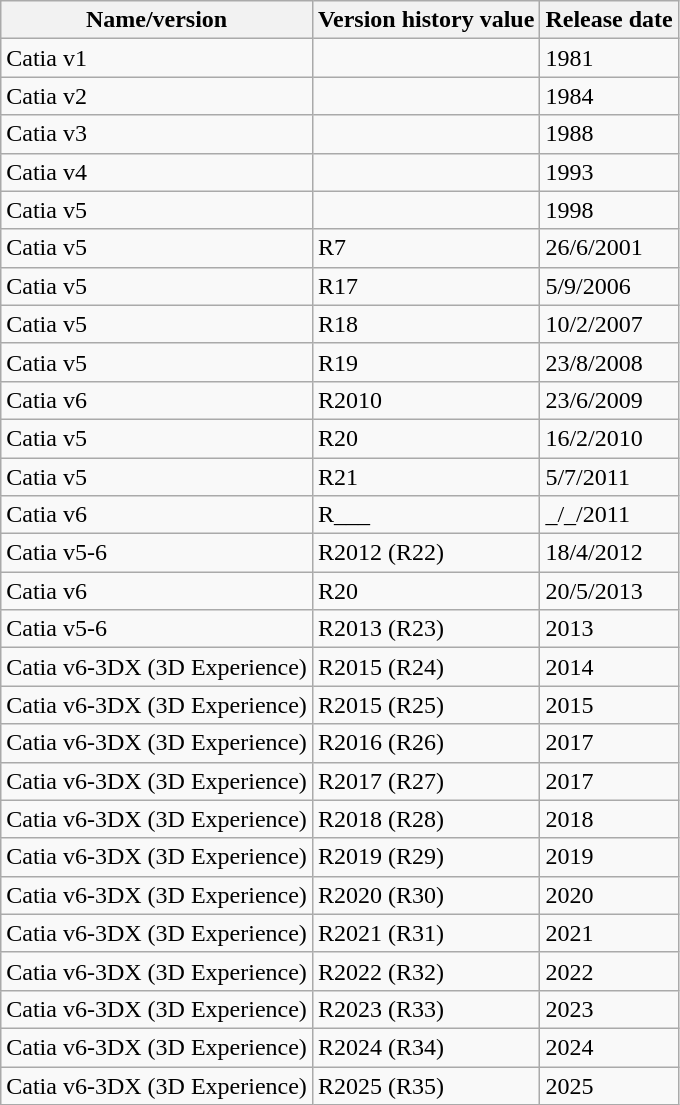<table class="wikitable">
<tr>
<th>Name/version</th>
<th>Version history value</th>
<th>Release date</th>
</tr>
<tr>
<td>Catia v1</td>
<td></td>
<td>1981</td>
</tr>
<tr>
<td>Catia v2</td>
<td></td>
<td>1984</td>
</tr>
<tr>
<td>Catia v3</td>
<td></td>
<td>1988</td>
</tr>
<tr>
<td>Catia v4</td>
<td></td>
<td>1993</td>
</tr>
<tr>
<td>Catia v5</td>
<td></td>
<td>1998</td>
</tr>
<tr>
<td>Catia v5</td>
<td>R7</td>
<td>26/6/2001</td>
</tr>
<tr catia v4 1993>
<td>Catia v5</td>
<td>R17</td>
<td>5/9/2006</td>
</tr>
<tr>
<td>Catia v5</td>
<td>R18</td>
<td>10/2/2007</td>
</tr>
<tr>
<td>Catia v5</td>
<td>R19</td>
<td>23/8/2008</td>
</tr>
<tr>
<td>Catia v6</td>
<td>R2010</td>
<td>23/6/2009</td>
</tr>
<tr>
<td>Catia v5</td>
<td>R20</td>
<td>16/2/2010</td>
</tr>
<tr>
<td>Catia v5</td>
<td>R21</td>
<td>5/7/2011</td>
</tr>
<tr>
<td>Catia v6</td>
<td>R___</td>
<td>_/_/2011</td>
</tr>
<tr>
<td>Catia v5-6</td>
<td>R2012 (R22)</td>
<td>18/4/2012</td>
</tr>
<tr>
<td>Catia v6</td>
<td>R20</td>
<td>20/5/2013</td>
</tr>
<tr>
<td>Catia v5-6</td>
<td>R2013 (R23)</td>
<td>2013</td>
</tr>
<tr>
<td>Catia v6-3DX (3D Experience)</td>
<td>R2015 (R24)</td>
<td>2014</td>
</tr>
<tr>
<td>Catia v6-3DX (3D Experience)</td>
<td>R2015 (R25)</td>
<td>2015</td>
</tr>
<tr>
<td>Catia v6-3DX (3D Experience)</td>
<td>R2016 (R26)</td>
<td>2017</td>
</tr>
<tr>
<td>Catia v6-3DX (3D Experience)</td>
<td>R2017 (R27)</td>
<td>2017</td>
</tr>
<tr>
<td>Catia v6-3DX (3D Experience)</td>
<td>R2018 (R28)</td>
<td>2018</td>
</tr>
<tr>
<td>Catia v6-3DX (3D Experience)</td>
<td>R2019 (R29)</td>
<td>2019</td>
</tr>
<tr>
<td>Catia v6-3DX (3D Experience)</td>
<td>R2020 (R30)</td>
<td>2020</td>
</tr>
<tr>
<td>Catia v6-3DX (3D Experience)</td>
<td>R2021 (R31)</td>
<td>2021</td>
</tr>
<tr>
<td>Catia v6-3DX (3D Experience)</td>
<td>R2022 (R32)</td>
<td>2022</td>
</tr>
<tr>
<td>Catia v6-3DX (3D Experience)</td>
<td>R2023 (R33)</td>
<td>2023</td>
</tr>
<tr>
<td>Catia v6-3DX (3D Experience)</td>
<td>R2024 (R34)</td>
<td>2024</td>
</tr>
<tr>
<td>Catia v6-3DX (3D Experience)</td>
<td>R2025 (R35)</td>
<td>2025</td>
</tr>
</table>
